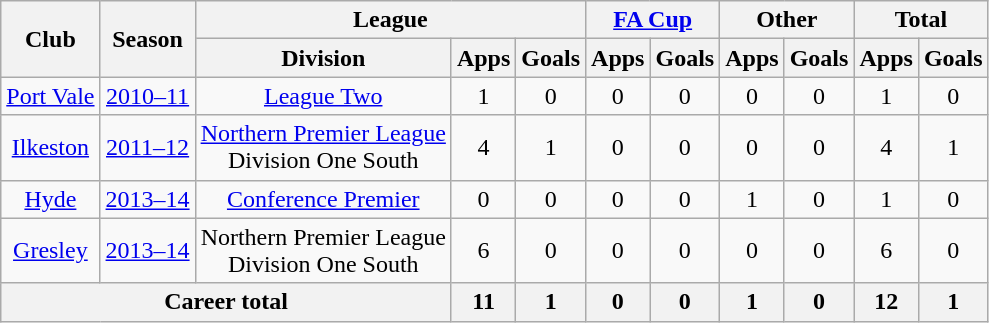<table class="wikitable" style="text-align:center">
<tr>
<th rowspan="2">Club</th>
<th rowspan="2">Season</th>
<th colspan="3">League</th>
<th colspan="2"><a href='#'>FA Cup</a></th>
<th colspan="2">Other</th>
<th colspan="2">Total</th>
</tr>
<tr>
<th>Division</th>
<th>Apps</th>
<th>Goals</th>
<th>Apps</th>
<th>Goals</th>
<th>Apps</th>
<th>Goals</th>
<th>Apps</th>
<th>Goals</th>
</tr>
<tr>
<td><a href='#'>Port Vale</a></td>
<td><a href='#'>2010–11</a></td>
<td><a href='#'>League Two</a></td>
<td>1</td>
<td>0</td>
<td>0</td>
<td>0</td>
<td>0</td>
<td>0</td>
<td>1</td>
<td>0</td>
</tr>
<tr>
<td><a href='#'>Ilkeston</a></td>
<td><a href='#'>2011–12</a></td>
<td><a href='#'>Northern Premier League</a><br>Division One South</td>
<td>4</td>
<td>1</td>
<td>0</td>
<td>0</td>
<td>0</td>
<td>0</td>
<td>4</td>
<td>1</td>
</tr>
<tr>
<td><a href='#'>Hyde</a></td>
<td><a href='#'>2013–14</a></td>
<td><a href='#'>Conference Premier</a></td>
<td>0</td>
<td>0</td>
<td>0</td>
<td>0</td>
<td>1</td>
<td>0</td>
<td>1</td>
<td>0</td>
</tr>
<tr>
<td><a href='#'>Gresley</a></td>
<td><a href='#'>2013–14</a></td>
<td>Northern Premier League<br>Division One South</td>
<td>6</td>
<td>0</td>
<td>0</td>
<td>0</td>
<td>0</td>
<td>0</td>
<td>6</td>
<td>0</td>
</tr>
<tr>
<th colspan="3">Career total</th>
<th>11</th>
<th>1</th>
<th>0</th>
<th>0</th>
<th>1</th>
<th>0</th>
<th>12</th>
<th>1</th>
</tr>
</table>
